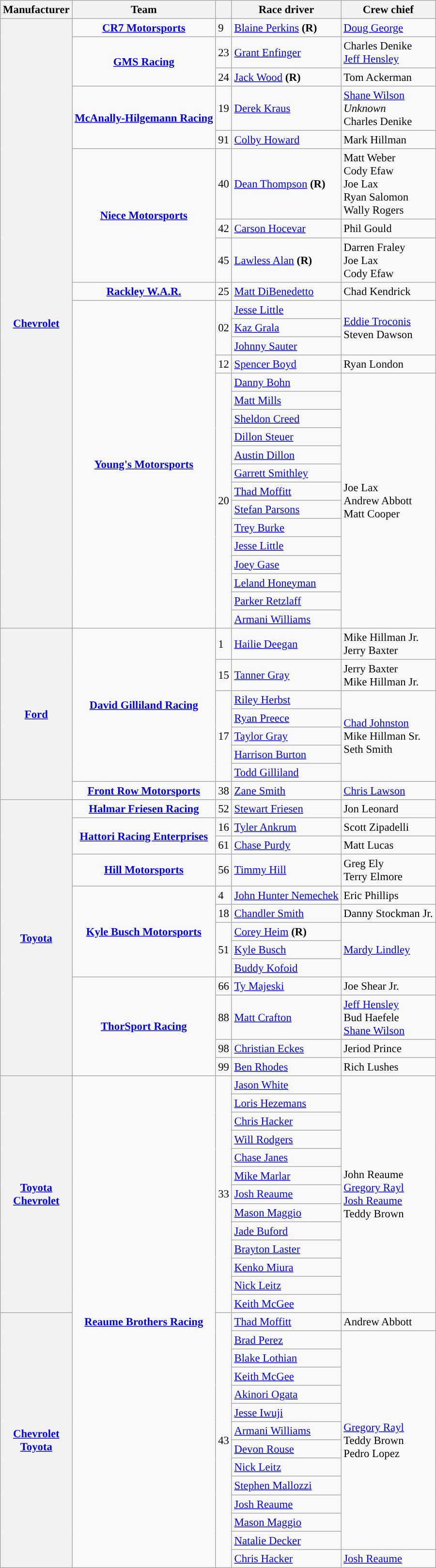<table class="wikitable" style="font-size: 95%;">
<tr>
<th>Manufacturer</th>
<th>Team</th>
<th></th>
<th>Race driver</th>
<th>Crew chief</th>
</tr>
<tr>
<th rowspan=27><a href='#'>Chevrolet</a></th>
<td style="text-align:center;"><strong><a href='#'>CR7 Motorsports</a></strong></td>
<td>9</td>
<td><a href='#'>Blaine Perkins</a> <strong>(R)</strong></td>
<td><a href='#'>Doug George</a></td>
</tr>
<tr>
<td rowspan=2 style="text-align:center;"><strong><a href='#'>GMS Racing</a></strong></td>
<td>23</td>
<td><a href='#'>Grant Enfinger</a></td>
<td>Charles Denike <small></small> <br> <a href='#'>Jeff Hensley</a> <small></small></td>
</tr>
<tr>
<td>24</td>
<td><a href='#'>Jack Wood</a> <strong>(R)</strong></td>
<td>Tom Ackerman</td>
</tr>
<tr>
<td rowspan=2 style="text-align:center;"><strong><a href='#'>McAnally-Hilgemann Racing</a></strong></td>
<td>19</td>
<td><a href='#'>Derek Kraus</a></td>
<td><a href='#'>Shane Wilson</a> <small></small> <br> <em>Unknown</em> <small></small> <br> Charles Denike <small></small></td>
</tr>
<tr>
<td>91</td>
<td><a href='#'>Colby Howard</a></td>
<td>Mark Hillman</td>
</tr>
<tr>
<td rowspan=3 style="text-align:center;"><strong><a href='#'>Niece Motorsports</a></strong></td>
<td>40</td>
<td><a href='#'>Dean Thompson</a> <strong>(R)</strong></td>
<td>Matt Weber <small></small> <br> Cody Efaw <small></small> <br> Joe Lax <small></small> <br> Ryan Salomon <small></small> <br> Wally Rogers <small></small></td>
</tr>
<tr>
<td>42</td>
<td><a href='#'>Carson Hocevar</a></td>
<td>Phil Gould</td>
</tr>
<tr>
<td>45</td>
<td><a href='#'>Lawless Alan</a> <strong>(R)</strong></td>
<td>Darren Fraley <small></small> <br> Joe Lax <small></small> <br> Cody Efaw <small></small></td>
</tr>
<tr>
<td style="text-align:center;"><strong><a href='#'>Rackley W.A.R.</a></strong></td>
<td>25</td>
<td><a href='#'>Matt DiBenedetto</a></td>
<td>Chad Kendrick</td>
</tr>
<tr>
<td rowspan=18 style="text-align:center;"><strong><a href='#'>Young's Motorsports</a></strong></td>
<td rowspan=3>02</td>
<td><a href='#'>Jesse Little</a> <small></small></td>
<td rowspan=3><a href='#'>Eddie Troconis</a> <small></small> <br> Steven Dawson <small></small></td>
</tr>
<tr>
<td><a href='#'>Kaz Grala</a> <small></small></td>
</tr>
<tr>
<td><a href='#'>Johnny Sauter</a> <small></small></td>
</tr>
<tr>
<td>12</td>
<td><a href='#'>Spencer Boyd</a></td>
<td>Ryan London</td>
</tr>
<tr>
<td rowspan=14>20</td>
<td><a href='#'>Danny Bohn</a> <small></small></td>
<td rowspan=14>Joe Lax <small></small> <br> Andrew Abbott <small></small> <br> Matt Cooper <small></small></td>
</tr>
<tr>
<td><a href='#'>Matt Mills</a> <small></small></td>
</tr>
<tr>
<td><a href='#'>Sheldon Creed</a> <small></small></td>
</tr>
<tr>
<td><a href='#'>Dillon Steuer</a> <small></small></td>
</tr>
<tr>
<td><a href='#'>Austin Dillon</a> <small></small></td>
</tr>
<tr>
<td><a href='#'>Garrett Smithley</a> <small></small></td>
</tr>
<tr>
<td><a href='#'>Thad Moffitt</a> <small></small></td>
</tr>
<tr>
<td><a href='#'>Stefan Parsons</a> <small></small></td>
</tr>
<tr>
<td><a href='#'>Trey Burke</a> <small></small></td>
</tr>
<tr>
<td><a href='#'>Jesse Little</a> <small></small></td>
</tr>
<tr>
<td><a href='#'>Joey Gase</a> <small></small></td>
</tr>
<tr>
<td><a href='#'>Leland Honeyman</a> <small></small></td>
</tr>
<tr>
<td><a href='#'>Parker Retzlaff</a> <small></small></td>
</tr>
<tr>
<td><a href='#'>Armani Williams</a> <small></small></td>
</tr>
<tr>
<th rowspan=8><a href='#'>Ford</a></th>
<td rowspan=7 style="text-align:center;"><strong><a href='#'>David Gilliland Racing</a></strong></td>
<td>1</td>
<td><a href='#'>Hailie Deegan</a></td>
<td>Mike Hillman Jr. <small></small> <br> Jerry Baxter <small></small></td>
</tr>
<tr>
<td>15</td>
<td><a href='#'>Tanner Gray</a></td>
<td>Jerry Baxter <small></small> <br> Mike Hillman Jr. <small></small></td>
</tr>
<tr>
<td rowspan=5>17</td>
<td><a href='#'>Riley Herbst</a> <small></small></td>
<td rowspan=5><a href='#'>Chad Johnston</a> <small></small> <br> Mike Hillman Sr. <small></small> <br> Seth Smith <small></small></td>
</tr>
<tr>
<td><a href='#'>Ryan Preece</a> <small></small></td>
</tr>
<tr>
<td><a href='#'>Taylor Gray</a> <small></small></td>
</tr>
<tr>
<td><a href='#'>Harrison Burton</a> <small></small></td>
</tr>
<tr>
<td><a href='#'>Todd Gilliland</a> <small></small></td>
</tr>
<tr>
<td style="text-align:center;"><strong><a href='#'>Front Row Motorsports</a></strong></td>
<td>38</td>
<td><a href='#'>Zane Smith</a></td>
<td><a href='#'>Chris Lawson</a></td>
</tr>
<tr>
<th rowspan=13><a href='#'>Toyota</a></th>
<td style="text-align:center;"><strong><a href='#'>Halmar Friesen Racing</a></strong></td>
<td>52</td>
<td><a href='#'>Stewart Friesen</a></td>
<td>Jon Leonard</td>
</tr>
<tr>
<td rowspan=2 style="text-align:center;"><strong><a href='#'>Hattori Racing Enterprises</a></strong></td>
<td>16</td>
<td><a href='#'>Tyler Ankrum</a></td>
<td>Scott Zipadelli</td>
</tr>
<tr>
<td>61</td>
<td><a href='#'>Chase Purdy</a></td>
<td>Matt Lucas</td>
</tr>
<tr>
<td style="text-align:center;"><strong><a href='#'>Hill Motorsports</a></strong></td>
<td>56</td>
<td><a href='#'>Timmy Hill</a></td>
<td>Greg Ely <small></small> <br> Terry Elmore <small></small></td>
</tr>
<tr>
<td rowspan=5 style="text-align:center;"><strong><a href='#'>Kyle Busch Motorsports</a></strong></td>
<td>4</td>
<td><a href='#'>John Hunter Nemechek</a></td>
<td>Eric Phillips</td>
</tr>
<tr>
<td>18</td>
<td><a href='#'>Chandler Smith</a></td>
<td>Danny Stockman Jr.</td>
</tr>
<tr>
<td rowspan=3>51</td>
<td><a href='#'>Corey Heim</a> <strong>(R)</strong> <small></small></td>
<td rowspan=3><a href='#'>Mardy Lindley</a></td>
</tr>
<tr>
<td><a href='#'>Kyle Busch</a> <small></small></td>
</tr>
<tr>
<td><a href='#'>Buddy Kofoid</a> <small></small></td>
</tr>
<tr>
<td rowspan=4 style="text-align:center;"><strong><a href='#'>ThorSport Racing</a></strong></td>
<td>66</td>
<td><a href='#'>Ty Majeski</a></td>
<td>Joe Shear Jr.</td>
</tr>
<tr>
<td>88</td>
<td><a href='#'>Matt Crafton</a></td>
<td><a href='#'>Jeff Hensley</a> <small></small> <br> Bud Haefele <small></small> <br> <a href='#'>Shane Wilson</a> <small></small></td>
</tr>
<tr>
<td>98</td>
<td><a href='#'>Christian Eckes</a></td>
<td>Jeriod Prince</td>
</tr>
<tr>
<td>99</td>
<td><a href='#'>Ben Rhodes</a></td>
<td>Rich Lushes</td>
</tr>
<tr>
<th rowspan=13><a href='#'>Toyota</a> <small></small> <br> <a href='#'>Chevrolet</a> <small></small></th>
<td rowspan=27 style="text-align:center;"><strong><a href='#'>Reaume Brothers Racing</a></strong></td>
<td rowspan=13>33</td>
<td><a href='#'>Jason White</a> <small></small></td>
<td rowspan=13>John Reaume <small></small> <br> <a href='#'>Gregory Rayl</a> <small></small> <br> <a href='#'>Josh Reaume</a> <small></small> <br> Teddy Brown <small></small></td>
</tr>
<tr>
<td><a href='#'>Loris Hezemans</a> <small></small></td>
</tr>
<tr>
<td><a href='#'>Chris Hacker</a> <small></small></td>
</tr>
<tr>
<td><a href='#'>Will Rodgers</a> <small></small></td>
</tr>
<tr>
<td><a href='#'>Chase Janes</a> <small></small></td>
</tr>
<tr>
<td><a href='#'>Mike Marlar</a> <small></small></td>
</tr>
<tr>
<td><a href='#'>Josh Reaume</a> <small></small></td>
</tr>
<tr>
<td><a href='#'>Mason Maggio</a> <small></small></td>
</tr>
<tr>
<td><a href='#'>Jade Buford</a> <small></small></td>
</tr>
<tr>
<td><a href='#'>Brayton Laster</a> <small></small></td>
</tr>
<tr>
<td><a href='#'>Kenko Miura</a> <small></small></td>
</tr>
<tr>
<td><a href='#'>Nick Leitz</a> <small></small></td>
</tr>
<tr>
<td><a href='#'>Keith McGee</a> <small></small></td>
</tr>
<tr>
<th rowspan=14><a href='#'>Chevrolet</a> <small></small> <br> <a href='#'>Toyota</a> <small></small></th>
<td rowspan=14>43</td>
<td><a href='#'>Thad Moffitt</a> <small></small></td>
<td>Andrew Abbott</td>
</tr>
<tr>
<td><a href='#'>Brad Perez</a> <small></small></td>
<td rowspan=12><a href='#'>Gregory Rayl</a> <small></small> <br> Teddy Brown <small></small><br> Pedro Lopez <small></small></td>
</tr>
<tr>
<td><a href='#'>Blake Lothian</a> <small></small></td>
</tr>
<tr>
<td><a href='#'>Keith McGee</a> <small></small></td>
</tr>
<tr>
<td><a href='#'>Akinori Ogata</a> <small></small></td>
</tr>
<tr>
<td><a href='#'>Jesse Iwuji</a> <small></small></td>
</tr>
<tr>
<td><a href='#'>Armani Williams</a> <small></small></td>
</tr>
<tr>
<td><a href='#'>Devon Rouse</a> <small></small></td>
</tr>
<tr>
<td><a href='#'>Nick Leitz</a> <small></small></td>
</tr>
<tr>
<td><a href='#'>Stephen Mallozzi</a> <small></small></td>
</tr>
<tr>
<td><a href='#'>Josh Reaume</a> <small></small></td>
</tr>
<tr>
<td><a href='#'>Mason Maggio</a> <small></small></td>
</tr>
<tr>
<td><a href='#'>Natalie Decker</a> <small></small></td>
</tr>
<tr>
<td><a href='#'>Chris Hacker</a> <small></small></td>
<td><a href='#'>Josh Reaume</a></td>
</tr>
</table>
